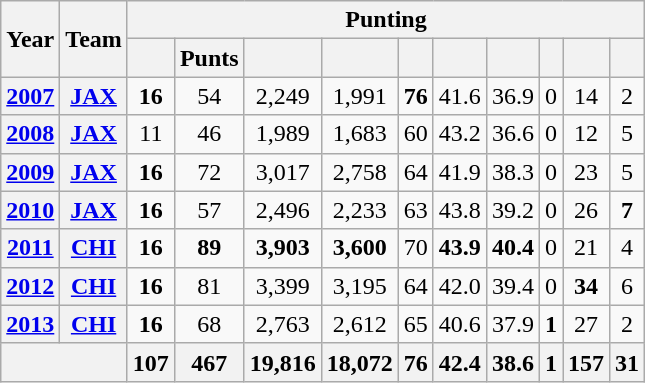<table class=wikitable style="text-align:center;">
<tr>
<th rowspan="2">Year</th>
<th rowspan="2">Team</th>
<th colspan="10">Punting</th>
</tr>
<tr>
<th></th>
<th>Punts</th>
<th></th>
<th></th>
<th></th>
<th></th>
<th></th>
<th></th>
<th></th>
<th></th>
</tr>
<tr>
<th><a href='#'>2007</a></th>
<th><a href='#'>JAX</a></th>
<td><strong>16</strong></td>
<td>54</td>
<td>2,249</td>
<td>1,991</td>
<td><strong>76</strong></td>
<td>41.6</td>
<td>36.9</td>
<td>0</td>
<td>14</td>
<td>2</td>
</tr>
<tr>
<th><a href='#'>2008</a></th>
<th><a href='#'>JAX</a></th>
<td>11</td>
<td>46</td>
<td>1,989</td>
<td>1,683</td>
<td>60</td>
<td>43.2</td>
<td>36.6</td>
<td>0</td>
<td>12</td>
<td>5</td>
</tr>
<tr>
<th><a href='#'>2009</a></th>
<th><a href='#'>JAX</a></th>
<td><strong>16</strong></td>
<td>72</td>
<td>3,017</td>
<td>2,758</td>
<td>64</td>
<td>41.9</td>
<td>38.3</td>
<td>0</td>
<td>23</td>
<td>5</td>
</tr>
<tr>
<th><a href='#'>2010</a></th>
<th><a href='#'>JAX</a></th>
<td><strong>16</strong></td>
<td>57</td>
<td>2,496</td>
<td>2,233</td>
<td>63</td>
<td>43.8</td>
<td>39.2</td>
<td>0</td>
<td>26</td>
<td><strong>7</strong></td>
</tr>
<tr>
<th><a href='#'>2011</a></th>
<th><a href='#'>CHI</a></th>
<td><strong>16</strong></td>
<td><strong>89</strong></td>
<td><strong>3,903</strong></td>
<td><strong>3,600</strong></td>
<td>70</td>
<td><strong>43.9</strong></td>
<td><strong>40.4</strong></td>
<td>0</td>
<td>21</td>
<td>4</td>
</tr>
<tr>
<th><a href='#'>2012</a></th>
<th><a href='#'>CHI</a></th>
<td><strong>16</strong></td>
<td>81</td>
<td>3,399</td>
<td>3,195</td>
<td>64</td>
<td>42.0</td>
<td>39.4</td>
<td>0</td>
<td><strong>34</strong></td>
<td>6</td>
</tr>
<tr>
<th><a href='#'>2013</a></th>
<th><a href='#'>CHI</a></th>
<td><strong>16</strong></td>
<td>68</td>
<td>2,763</td>
<td>2,612</td>
<td>65</td>
<td>40.6</td>
<td>37.9</td>
<td><strong>1</strong></td>
<td>27</td>
<td>2</td>
</tr>
<tr>
<th colspan="2"></th>
<th>107</th>
<th>467</th>
<th>19,816</th>
<th>18,072</th>
<th>76</th>
<th>42.4</th>
<th>38.6</th>
<th>1</th>
<th>157</th>
<th>31</th>
</tr>
</table>
